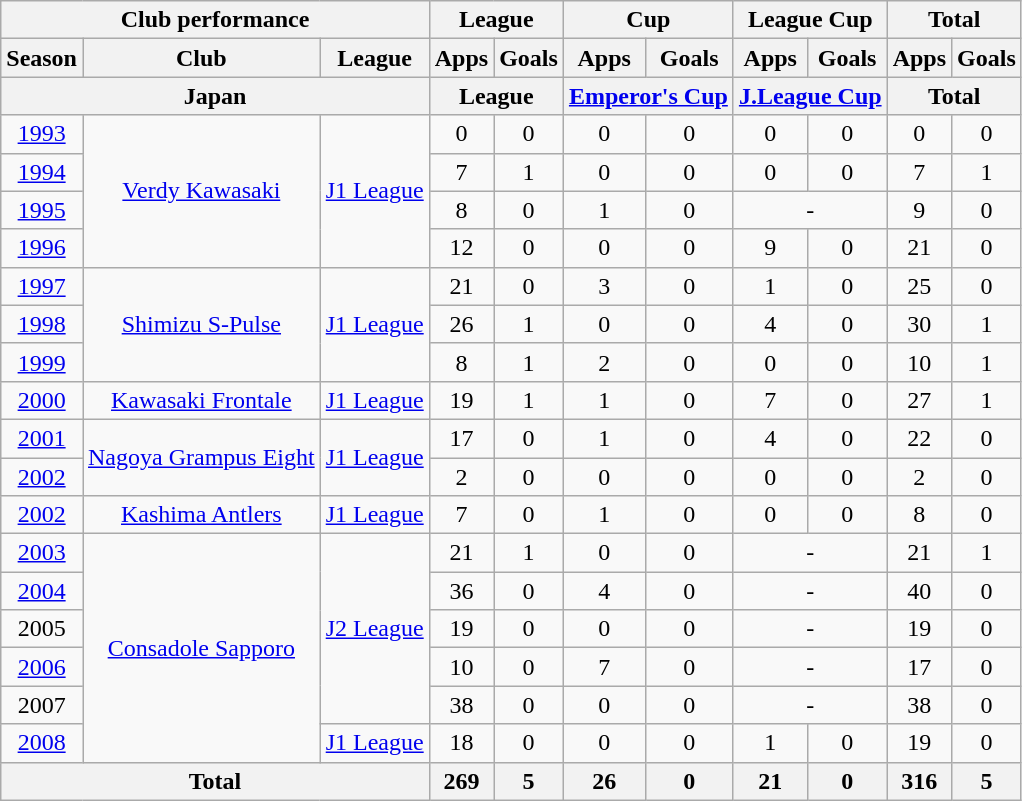<table class="wikitable" style="text-align:center;">
<tr>
<th colspan=3>Club performance</th>
<th colspan=2>League</th>
<th colspan=2>Cup</th>
<th colspan=2>League Cup</th>
<th colspan=2>Total</th>
</tr>
<tr>
<th>Season</th>
<th>Club</th>
<th>League</th>
<th>Apps</th>
<th>Goals</th>
<th>Apps</th>
<th>Goals</th>
<th>Apps</th>
<th>Goals</th>
<th>Apps</th>
<th>Goals</th>
</tr>
<tr>
<th colspan=3>Japan</th>
<th colspan=2>League</th>
<th colspan=2><a href='#'>Emperor's Cup</a></th>
<th colspan=2><a href='#'>J.League Cup</a></th>
<th colspan=2>Total</th>
</tr>
<tr>
<td><a href='#'>1993</a></td>
<td rowspan="4"><a href='#'>Verdy Kawasaki</a></td>
<td rowspan="4"><a href='#'>J1 League</a></td>
<td>0</td>
<td>0</td>
<td>0</td>
<td>0</td>
<td>0</td>
<td>0</td>
<td>0</td>
<td>0</td>
</tr>
<tr>
<td><a href='#'>1994</a></td>
<td>7</td>
<td>1</td>
<td>0</td>
<td>0</td>
<td>0</td>
<td>0</td>
<td>7</td>
<td>1</td>
</tr>
<tr>
<td><a href='#'>1995</a></td>
<td>8</td>
<td>0</td>
<td>1</td>
<td>0</td>
<td colspan="2">-</td>
<td>9</td>
<td>0</td>
</tr>
<tr>
<td><a href='#'>1996</a></td>
<td>12</td>
<td>0</td>
<td>0</td>
<td>0</td>
<td>9</td>
<td>0</td>
<td>21</td>
<td>0</td>
</tr>
<tr>
<td><a href='#'>1997</a></td>
<td rowspan="3"><a href='#'>Shimizu S-Pulse</a></td>
<td rowspan="3"><a href='#'>J1 League</a></td>
<td>21</td>
<td>0</td>
<td>3</td>
<td>0</td>
<td>1</td>
<td>0</td>
<td>25</td>
<td>0</td>
</tr>
<tr>
<td><a href='#'>1998</a></td>
<td>26</td>
<td>1</td>
<td>0</td>
<td>0</td>
<td>4</td>
<td>0</td>
<td>30</td>
<td>1</td>
</tr>
<tr>
<td><a href='#'>1999</a></td>
<td>8</td>
<td>1</td>
<td>2</td>
<td>0</td>
<td>0</td>
<td>0</td>
<td>10</td>
<td>1</td>
</tr>
<tr>
<td><a href='#'>2000</a></td>
<td><a href='#'>Kawasaki Frontale</a></td>
<td><a href='#'>J1 League</a></td>
<td>19</td>
<td>1</td>
<td>1</td>
<td>0</td>
<td>7</td>
<td>0</td>
<td>27</td>
<td>1</td>
</tr>
<tr>
<td><a href='#'>2001</a></td>
<td rowspan="2"><a href='#'>Nagoya Grampus Eight</a></td>
<td rowspan="2"><a href='#'>J1 League</a></td>
<td>17</td>
<td>0</td>
<td>1</td>
<td>0</td>
<td>4</td>
<td>0</td>
<td>22</td>
<td>0</td>
</tr>
<tr>
<td><a href='#'>2002</a></td>
<td>2</td>
<td>0</td>
<td>0</td>
<td>0</td>
<td>0</td>
<td>0</td>
<td>2</td>
<td>0</td>
</tr>
<tr>
<td><a href='#'>2002</a></td>
<td><a href='#'>Kashima Antlers</a></td>
<td><a href='#'>J1 League</a></td>
<td>7</td>
<td>0</td>
<td>1</td>
<td>0</td>
<td>0</td>
<td>0</td>
<td>8</td>
<td>0</td>
</tr>
<tr>
<td><a href='#'>2003</a></td>
<td rowspan="6"><a href='#'>Consadole Sapporo</a></td>
<td rowspan="5"><a href='#'>J2 League</a></td>
<td>21</td>
<td>1</td>
<td>0</td>
<td>0</td>
<td colspan="2">-</td>
<td>21</td>
<td>1</td>
</tr>
<tr>
<td><a href='#'>2004</a></td>
<td>36</td>
<td>0</td>
<td>4</td>
<td>0</td>
<td colspan="2">-</td>
<td>40</td>
<td>0</td>
</tr>
<tr>
<td>2005</td>
<td>19</td>
<td>0</td>
<td>0</td>
<td>0</td>
<td colspan="2">-</td>
<td>19</td>
<td>0</td>
</tr>
<tr>
<td><a href='#'>2006</a></td>
<td>10</td>
<td>0</td>
<td>7</td>
<td>0</td>
<td colspan="2">-</td>
<td>17</td>
<td>0</td>
</tr>
<tr>
<td>2007</td>
<td>38</td>
<td>0</td>
<td>0</td>
<td>0</td>
<td colspan="2">-</td>
<td>38</td>
<td>0</td>
</tr>
<tr>
<td><a href='#'>2008</a></td>
<td><a href='#'>J1 League</a></td>
<td>18</td>
<td>0</td>
<td>0</td>
<td>0</td>
<td>1</td>
<td>0</td>
<td>19</td>
<td>0</td>
</tr>
<tr>
<th colspan=3>Total</th>
<th>269</th>
<th>5</th>
<th>26</th>
<th>0</th>
<th>21</th>
<th>0</th>
<th>316</th>
<th>5</th>
</tr>
</table>
